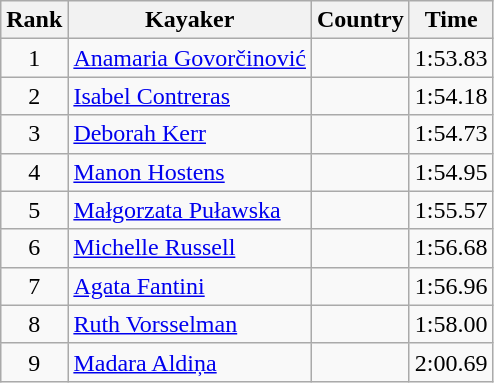<table class="wikitable" style="text-align:center">
<tr>
<th>Rank</th>
<th>Kayaker</th>
<th>Country</th>
<th>Time</th>
</tr>
<tr>
<td>1</td>
<td align="left"><a href='#'>Anamaria Govorčinović</a></td>
<td align="left"></td>
<td>1:53.83</td>
</tr>
<tr>
<td>2</td>
<td align="left"><a href='#'>Isabel Contreras</a></td>
<td align="left"></td>
<td>1:54.18</td>
</tr>
<tr>
<td>3</td>
<td align="left"><a href='#'>Deborah Kerr</a></td>
<td align="left"></td>
<td>1:54.73</td>
</tr>
<tr>
<td>4</td>
<td align="left"><a href='#'>Manon Hostens</a></td>
<td align="left"></td>
<td>1:54.95</td>
</tr>
<tr>
<td>5</td>
<td align="left"><a href='#'>Małgorzata Puławska</a></td>
<td align="left"></td>
<td>1:55.57</td>
</tr>
<tr>
<td>6</td>
<td align="left"><a href='#'>Michelle Russell</a></td>
<td align="left"></td>
<td>1:56.68</td>
</tr>
<tr>
<td>7</td>
<td align="left"><a href='#'>Agata Fantini</a></td>
<td align="left"></td>
<td>1:56.96</td>
</tr>
<tr>
<td>8</td>
<td align="left"><a href='#'>Ruth Vorsselman</a></td>
<td align="left"></td>
<td>1:58.00</td>
</tr>
<tr>
<td>9</td>
<td align="left"><a href='#'>Madara Aldiņa</a></td>
<td align="left"></td>
<td>2:00.69</td>
</tr>
</table>
